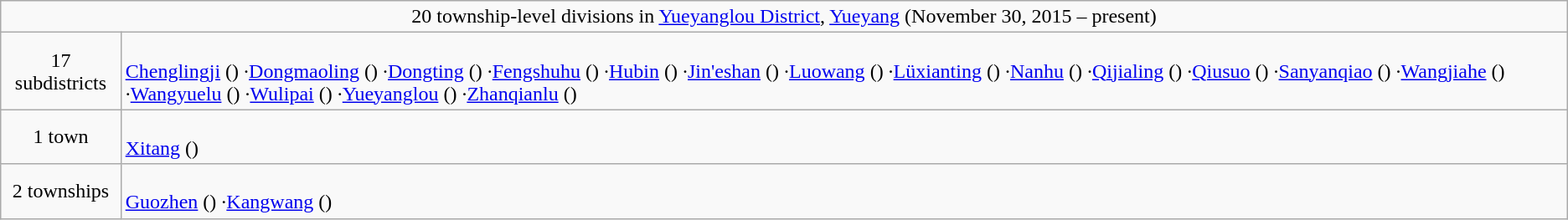<table class="wikitable">
<tr>
<td style="text-align:center;" colspan="2">20 township-level divisions in <a href='#'>Yueyanglou District</a>, <a href='#'>Yueyang</a> (November 30, 2015 – present)</td>
</tr>
<tr align=left>
<td align=center>17 subdistricts</td>
<td><br><a href='#'>Chenglingji</a> ()
·<a href='#'>Dongmaoling</a> ()
·<a href='#'>Dongting</a> ()
·<a href='#'>Fengshuhu</a> ()
·<a href='#'>Hubin</a> ()
·<a href='#'>Jin'eshan</a> ()
·<a href='#'>Luowang</a> ()
·<a href='#'>Lüxianting</a> ()
·<a href='#'>Nanhu</a> ()
·<a href='#'>Qijialing</a> ()
·<a href='#'>Qiusuo</a> ()
·<a href='#'>Sanyanqiao</a> ()
·<a href='#'>Wangjiahe</a> ()
·<a href='#'>Wangyuelu</a> ()
·<a href='#'>Wulipai</a> ()
·<a href='#'>Yueyanglou</a> ()
·<a href='#'>Zhanqianlu</a> ()</td>
</tr>
<tr align=left>
<td align=center>1 town</td>
<td><br><a href='#'>Xitang</a> ()</td>
</tr>
<tr align=left>
<td align=center>2 townships</td>
<td><br><a href='#'>Guozhen</a> ()
·<a href='#'>Kangwang</a> ()</td>
</tr>
</table>
